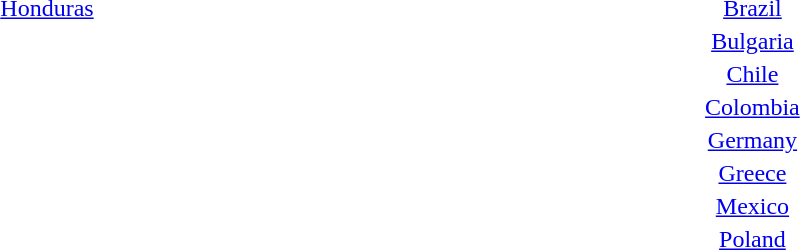<table width=1000 border=0>
<tr>
<td valign="top"><br><table width=250 border=0 style="text-align: center;">
<tr>
<td><a href='#'>Honduras</a></td>
</tr>
</table>
</td>
<td valign="top"><br><table width=600 border=0 style="text-align: center;">
<tr>
<td><a href='#'>Brazil</a></td>
</tr>
<tr>
<td><a href='#'>Bulgaria</a></td>
</tr>
<tr>
<td><a href='#'>Chile</a></td>
</tr>
<tr>
<td><a href='#'>Colombia</a></td>
</tr>
<tr>
<td><a href='#'>Germany</a></td>
</tr>
<tr>
<td><a href='#'>Greece</a></td>
</tr>
<tr>
<td><a href='#'>Mexico</a></td>
</tr>
<tr>
<td><a href='#'>Poland</a></td>
</tr>
</table>
</td>
</tr>
</table>
